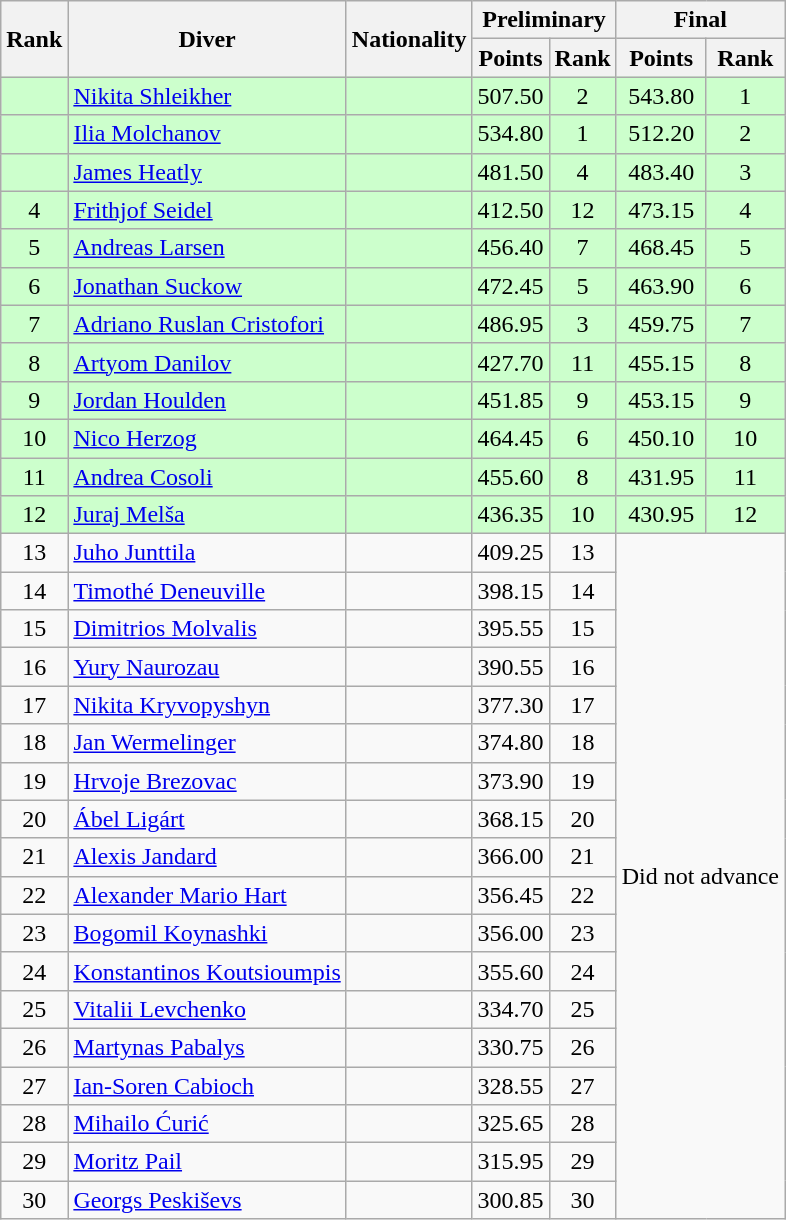<table class="wikitable sortable" style="text-align:center">
<tr>
<th rowspan=2>Rank</th>
<th rowspan=2>Diver</th>
<th rowspan=2>Nationality</th>
<th colspan=2>Preliminary</th>
<th colspan=2>Final</th>
</tr>
<tr>
<th>Points</th>
<th>Rank</th>
<th>Points</th>
<th>Rank</th>
</tr>
<tr bgcolor="ccffcc">
<td></td>
<td align=left><a href='#'>Nikita Shleikher</a></td>
<td align=left></td>
<td>507.50</td>
<td>2</td>
<td>543.80</td>
<td>1</td>
</tr>
<tr bgcolor="ccffcc">
<td></td>
<td align=left><a href='#'>Ilia Molchanov</a></td>
<td align=left></td>
<td>534.80</td>
<td>1</td>
<td>512.20</td>
<td>2</td>
</tr>
<tr bgcolor="ccffcc">
<td></td>
<td align=left><a href='#'>James Heatly</a></td>
<td align=left></td>
<td>481.50</td>
<td>4</td>
<td>483.40</td>
<td>3</td>
</tr>
<tr bgcolor="ccffcc">
<td>4</td>
<td align=left><a href='#'>Frithjof Seidel</a></td>
<td align=left></td>
<td>412.50</td>
<td>12</td>
<td>473.15</td>
<td>4</td>
</tr>
<tr bgcolor="ccffcc">
<td>5</td>
<td align=left><a href='#'>Andreas Larsen</a></td>
<td align=left></td>
<td>456.40</td>
<td>7</td>
<td>468.45</td>
<td>5</td>
</tr>
<tr bgcolor="ccffcc">
<td>6</td>
<td align=left><a href='#'>Jonathan Suckow</a></td>
<td align=left></td>
<td>472.45</td>
<td>5</td>
<td>463.90</td>
<td>6</td>
</tr>
<tr bgcolor="ccffcc">
<td>7</td>
<td align=left><a href='#'>Adriano Ruslan Cristofori</a></td>
<td align=left></td>
<td>486.95</td>
<td>3</td>
<td>459.75</td>
<td>7</td>
</tr>
<tr bgcolor="ccffcc">
<td>8</td>
<td align=left><a href='#'>Artyom Danilov</a></td>
<td align=left></td>
<td>427.70</td>
<td>11</td>
<td>455.15</td>
<td>8</td>
</tr>
<tr bgcolor="ccffcc">
<td>9</td>
<td align=left><a href='#'>Jordan Houlden</a></td>
<td align=left></td>
<td>451.85</td>
<td>9</td>
<td>453.15</td>
<td>9</td>
</tr>
<tr bgcolor="ccffcc">
<td>10</td>
<td align=left><a href='#'>Nico Herzog</a></td>
<td align=left></td>
<td>464.45</td>
<td>6</td>
<td>450.10</td>
<td>10</td>
</tr>
<tr bgcolor="ccffcc">
<td>11</td>
<td align=left><a href='#'>Andrea Cosoli</a></td>
<td align=left></td>
<td>455.60</td>
<td>8</td>
<td>431.95</td>
<td>11</td>
</tr>
<tr bgcolor="ccffcc">
<td>12</td>
<td align=left><a href='#'>Juraj Melša</a></td>
<td align=left></td>
<td>436.35</td>
<td>10</td>
<td>430.95</td>
<td>12</td>
</tr>
<tr>
<td>13</td>
<td align=left><a href='#'>Juho Junttila</a></td>
<td align=left></td>
<td>409.25</td>
<td>13</td>
<td colspan=2 rowspan=18>Did not advance</td>
</tr>
<tr>
<td>14</td>
<td align=left><a href='#'>Timothé Deneuville</a></td>
<td align=left></td>
<td>398.15</td>
<td>14</td>
</tr>
<tr>
<td>15</td>
<td align=left><a href='#'>Dimitrios Molvalis</a></td>
<td align=left></td>
<td>395.55</td>
<td>15</td>
</tr>
<tr>
<td>16</td>
<td align=left><a href='#'>Yury Naurozau</a></td>
<td align=left></td>
<td>390.55</td>
<td>16</td>
</tr>
<tr>
<td>17</td>
<td align=left><a href='#'>Nikita Kryvopyshyn</a></td>
<td align=left></td>
<td>377.30</td>
<td>17</td>
</tr>
<tr>
<td>18</td>
<td align=left><a href='#'>Jan Wermelinger</a></td>
<td align=left></td>
<td>374.80</td>
<td>18</td>
</tr>
<tr>
<td>19</td>
<td align=left><a href='#'>Hrvoje Brezovac</a></td>
<td align=left></td>
<td>373.90</td>
<td>19</td>
</tr>
<tr>
<td>20</td>
<td align=left><a href='#'>Ábel Ligárt</a></td>
<td align=left></td>
<td>368.15</td>
<td>20</td>
</tr>
<tr>
<td>21</td>
<td align=left><a href='#'>Alexis Jandard</a></td>
<td align=left></td>
<td>366.00</td>
<td>21</td>
</tr>
<tr>
<td>22</td>
<td align=left><a href='#'>Alexander Mario Hart</a></td>
<td align=left></td>
<td>356.45</td>
<td>22</td>
</tr>
<tr>
<td>23</td>
<td align=left><a href='#'>Bogomil Koynashki</a></td>
<td align=left></td>
<td>356.00</td>
<td>23</td>
</tr>
<tr>
<td>24</td>
<td align=left><a href='#'>Konstantinos Koutsioumpis</a></td>
<td align=left></td>
<td>355.60</td>
<td>24</td>
</tr>
<tr>
<td>25</td>
<td align=left><a href='#'>Vitalii Levchenko</a></td>
<td align=left></td>
<td>334.70</td>
<td>25</td>
</tr>
<tr>
<td>26</td>
<td align=left><a href='#'>Martynas Pabalys</a></td>
<td align=left></td>
<td>330.75</td>
<td>26</td>
</tr>
<tr>
<td>27</td>
<td align=left><a href='#'>Ian-Soren Cabioch</a></td>
<td align=left></td>
<td>328.55</td>
<td>27</td>
</tr>
<tr>
<td>28</td>
<td align=left><a href='#'>Mihailo Ćurić</a></td>
<td align=left></td>
<td>325.65</td>
<td>28</td>
</tr>
<tr>
<td>29</td>
<td align=left><a href='#'>Moritz Pail</a></td>
<td align=left></td>
<td>315.95</td>
<td>29</td>
</tr>
<tr>
<td>30</td>
<td align=left><a href='#'>Georgs Peskiševs</a></td>
<td align=left></td>
<td>300.85</td>
<td>30</td>
</tr>
</table>
